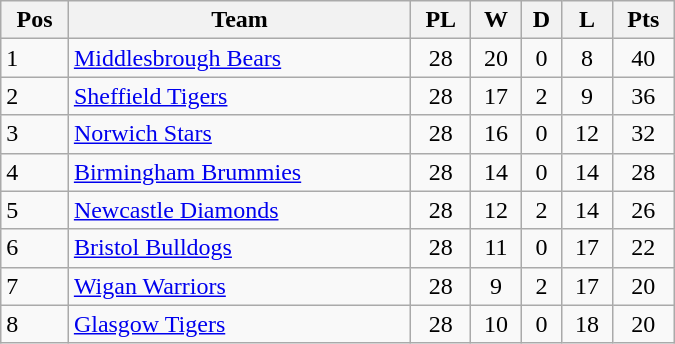<table class=wikitable width="450">
<tr>
<th>Pos</th>
<th>Team</th>
<th>PL</th>
<th>W</th>
<th>D</th>
<th>L</th>
<th>Pts</th>
</tr>
<tr>
<td>1</td>
<td><a href='#'>Middlesbrough Bears</a></td>
<td align="center">28</td>
<td align="center">20</td>
<td align="center">0</td>
<td align="center">8</td>
<td align="center">40</td>
</tr>
<tr>
<td>2</td>
<td><a href='#'>Sheffield Tigers</a></td>
<td align="center">28</td>
<td align="center">17</td>
<td align="center">2</td>
<td align="center">9</td>
<td align="center">36</td>
</tr>
<tr>
<td>3</td>
<td><a href='#'>Norwich Stars</a></td>
<td align="center">28</td>
<td align="center">16</td>
<td align="center">0</td>
<td align="center">12</td>
<td align="center">32</td>
</tr>
<tr>
<td>4</td>
<td><a href='#'>Birmingham Brummies</a></td>
<td align="center">28</td>
<td align="center">14</td>
<td align="center">0</td>
<td align="center">14</td>
<td align="center">28</td>
</tr>
<tr>
<td>5</td>
<td><a href='#'>Newcastle Diamonds</a></td>
<td align="center">28</td>
<td align="center">12</td>
<td align="center">2</td>
<td align="center">14</td>
<td align="center">26</td>
</tr>
<tr>
<td>6</td>
<td><a href='#'>Bristol Bulldogs</a></td>
<td align="center">28</td>
<td align="center">11</td>
<td align="center">0</td>
<td align="center">17</td>
<td align="center">22</td>
</tr>
<tr>
<td>7</td>
<td><a href='#'>Wigan Warriors</a></td>
<td align="center">28</td>
<td align="center">9</td>
<td align="center">2</td>
<td align="center">17</td>
<td align="center">20</td>
</tr>
<tr>
<td>8</td>
<td><a href='#'>Glasgow Tigers</a></td>
<td align="center">28</td>
<td align="center">10</td>
<td align="center">0</td>
<td align="center">18</td>
<td align="center">20</td>
</tr>
</table>
